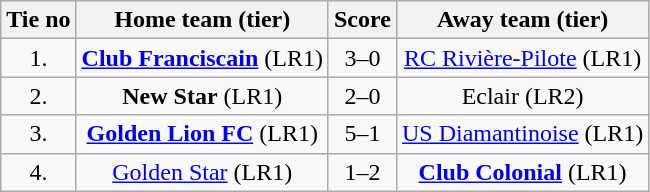<table class="wikitable" style="text-align: center">
<tr>
<th>Tie no</th>
<th>Home team (tier)</th>
<th>Score</th>
<th>Away team (tier)</th>
</tr>
<tr>
<td>1.</td>
<td> <strong><a href='#'>Club Franciscain</a></strong> (LR1)</td>
<td>3–0</td>
<td><a href='#'>RC Rivière-Pilote</a> (LR1) </td>
</tr>
<tr>
<td>2.</td>
<td> <strong>New Star</strong> (LR1)</td>
<td>2–0</td>
<td>Eclair (LR2) </td>
</tr>
<tr>
<td>3.</td>
<td> <strong><a href='#'>Golden Lion FC</a></strong> (LR1)</td>
<td>5–1</td>
<td><a href='#'>US Diamantinoise</a> (LR1) </td>
</tr>
<tr>
<td>4.</td>
<td> <a href='#'>Golden Star</a> (LR1)</td>
<td>1–2 </td>
<td><strong><a href='#'>Club Colonial</a></strong> (LR1) </td>
</tr>
</table>
